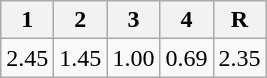<table class=wikitable>
<tr>
<th>1</th>
<th>2</th>
<th>3</th>
<th>4</th>
<th>R</th>
</tr>
<tr>
<td>2.45</td>
<td>1.45</td>
<td>1.00</td>
<td>0.69</td>
<td>2.35</td>
</tr>
</table>
